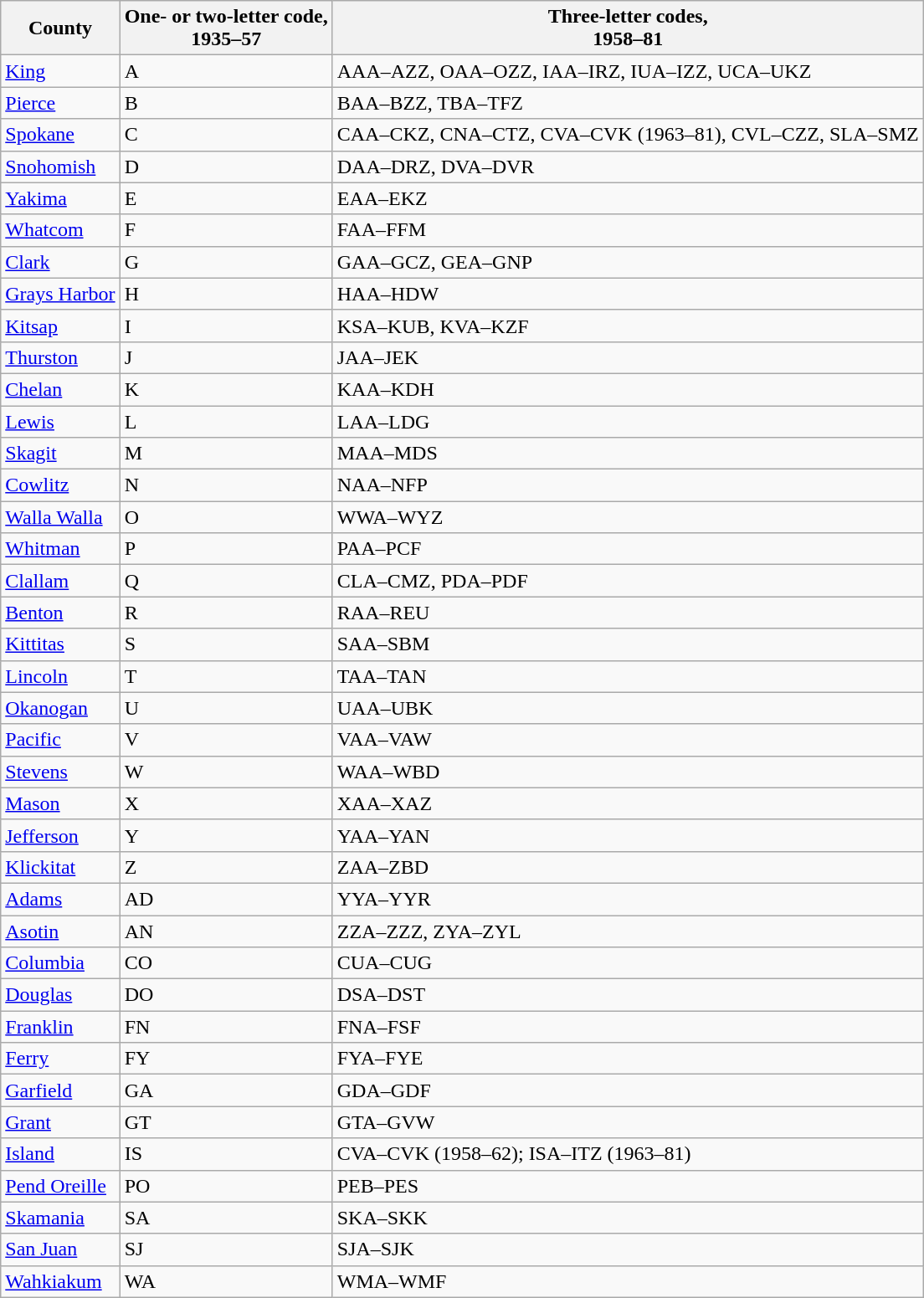<table class="wikitable sortable">
<tr>
<th>County</th>
<th>One- or two-letter code,<br>1935–57</th>
<th>Three-letter codes,<br>1958–81</th>
</tr>
<tr>
<td><a href='#'>King</a></td>
<td>A</td>
<td>AAA–AZZ, OAA–OZZ, IAA–IRZ, IUA–IZZ, UCA–UKZ</td>
</tr>
<tr>
<td><a href='#'>Pierce</a></td>
<td>B</td>
<td>BAA–BZZ, TBA–TFZ</td>
</tr>
<tr>
<td><a href='#'>Spokane</a></td>
<td>C</td>
<td>CAA–CKZ, CNA–CTZ, CVA–CVK (1963–81), CVL–CZZ, SLA–SMZ</td>
</tr>
<tr>
<td><a href='#'>Snohomish</a></td>
<td>D</td>
<td>DAA–DRZ, DVA–DVR</td>
</tr>
<tr>
<td><a href='#'>Yakima</a></td>
<td>E</td>
<td>EAA–EKZ</td>
</tr>
<tr>
<td><a href='#'>Whatcom</a></td>
<td>F</td>
<td>FAA–FFM</td>
</tr>
<tr>
<td><a href='#'>Clark</a></td>
<td>G</td>
<td>GAA–GCZ, GEA–GNP</td>
</tr>
<tr>
<td><a href='#'>Grays Harbor</a></td>
<td>H</td>
<td>HAA–HDW</td>
</tr>
<tr>
<td><a href='#'>Kitsap</a></td>
<td>I</td>
<td>KSA–KUB, KVA–KZF</td>
</tr>
<tr>
<td><a href='#'>Thurston</a></td>
<td>J</td>
<td>JAA–JEK</td>
</tr>
<tr>
<td><a href='#'>Chelan</a></td>
<td>K</td>
<td>KAA–KDH</td>
</tr>
<tr>
<td><a href='#'>Lewis</a></td>
<td>L</td>
<td>LAA–LDG</td>
</tr>
<tr>
<td><a href='#'>Skagit</a></td>
<td>M</td>
<td>MAA–MDS</td>
</tr>
<tr>
<td><a href='#'>Cowlitz</a></td>
<td>N</td>
<td>NAA–NFP</td>
</tr>
<tr>
<td><a href='#'>Walla Walla</a></td>
<td>O</td>
<td>WWA–WYZ</td>
</tr>
<tr>
<td><a href='#'>Whitman</a></td>
<td>P</td>
<td>PAA–PCF</td>
</tr>
<tr>
<td><a href='#'>Clallam</a></td>
<td>Q</td>
<td>CLA–CMZ, PDA–PDF</td>
</tr>
<tr>
<td><a href='#'>Benton</a></td>
<td>R</td>
<td>RAA–REU</td>
</tr>
<tr>
<td><a href='#'>Kittitas</a></td>
<td>S</td>
<td>SAA–SBM</td>
</tr>
<tr>
<td><a href='#'>Lincoln</a></td>
<td>T</td>
<td>TAA–TAN</td>
</tr>
<tr>
<td><a href='#'>Okanogan</a></td>
<td>U</td>
<td>UAA–UBK</td>
</tr>
<tr>
<td><a href='#'>Pacific</a></td>
<td>V</td>
<td>VAA–VAW</td>
</tr>
<tr>
<td><a href='#'>Stevens</a></td>
<td>W</td>
<td>WAA–WBD</td>
</tr>
<tr>
<td><a href='#'>Mason</a></td>
<td>X</td>
<td>XAA–XAZ</td>
</tr>
<tr>
<td><a href='#'>Jefferson</a></td>
<td>Y</td>
<td>YAA–YAN</td>
</tr>
<tr>
<td><a href='#'>Klickitat</a></td>
<td>Z</td>
<td>ZAA–ZBD</td>
</tr>
<tr>
<td><a href='#'>Adams</a></td>
<td>AD</td>
<td>YYA–YYR</td>
</tr>
<tr>
<td><a href='#'>Asotin</a></td>
<td>AN</td>
<td>ZZA–ZZZ, ZYA–ZYL</td>
</tr>
<tr>
<td><a href='#'>Columbia</a></td>
<td>CO</td>
<td>CUA–CUG</td>
</tr>
<tr>
<td><a href='#'>Douglas</a></td>
<td>DO</td>
<td>DSA–DST</td>
</tr>
<tr>
<td><a href='#'>Franklin</a></td>
<td>FN</td>
<td>FNA–FSF</td>
</tr>
<tr>
<td><a href='#'>Ferry</a></td>
<td>FY</td>
<td>FYA–FYE</td>
</tr>
<tr>
<td><a href='#'>Garfield</a></td>
<td>GA</td>
<td>GDA–GDF</td>
</tr>
<tr>
<td><a href='#'>Grant</a></td>
<td>GT</td>
<td>GTA–GVW</td>
</tr>
<tr>
<td><a href='#'>Island</a></td>
<td>IS</td>
<td>CVA–CVK (1958–62); ISA–ITZ (1963–81)</td>
</tr>
<tr>
<td><a href='#'>Pend Oreille</a></td>
<td>PO</td>
<td>PEB–PES</td>
</tr>
<tr>
<td><a href='#'>Skamania</a></td>
<td>SA</td>
<td>SKA–SKK</td>
</tr>
<tr>
<td><a href='#'>San Juan</a></td>
<td>SJ</td>
<td>SJA–SJK</td>
</tr>
<tr>
<td><a href='#'>Wahkiakum</a></td>
<td>WA</td>
<td>WMA–WMF</td>
</tr>
</table>
